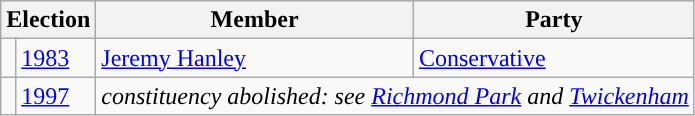<table class="wikitable">
<tr>
<th colspan="2">Election</th>
<th>Member</th>
<th>Party</th>
</tr>
<tr>
<td style="color:inherit;background-color: "></td>
<td><a href='#'>1983</a></td>
<td><a href='#'>Jeremy Hanley</a></td>
<td><a href='#'>Conservative</a></td>
</tr>
<tr>
<td></td>
<td><a href='#'>1997</a></td>
<td colspan="2"><em>constituency abolished: see <a href='#'>Richmond Park</a> and <a href='#'>Twickenham</a> </em></td>
</tr>
</table>
